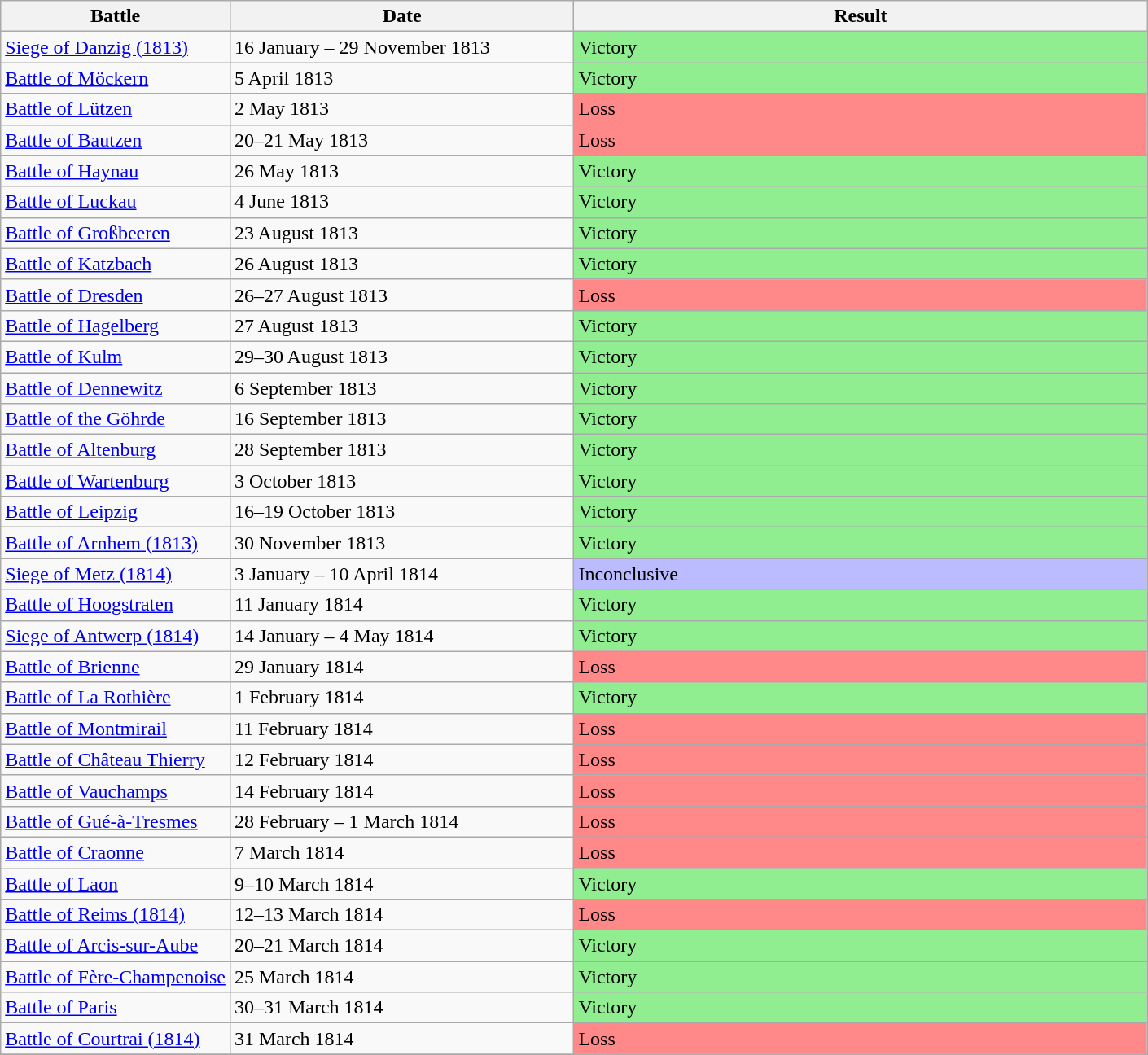<table class="wikitable">
<tr>
<th>Battle</th>
<th>Date</th>
<th>Result</th>
</tr>
<tr>
<td width="20%"><a href='#'>Siege of Danzig (1813)</a></td>
<td width="30%">16 January – 29 November 1813</td>
<td width="50%" style="background:lightgreen">Victory</td>
</tr>
<tr>
<td><a href='#'>Battle of Möckern</a></td>
<td>5 April 1813</td>
<td style="background:lightgreen">Victory</td>
</tr>
<tr>
<td><a href='#'>Battle of Lützen</a></td>
<td>2 May 1813</td>
<td style="background:#F88">Loss</td>
</tr>
<tr>
<td><a href='#'>Battle of Bautzen</a></td>
<td>20–21 May 1813</td>
<td style="background:#F88">Loss</td>
</tr>
<tr>
<td><a href='#'>Battle of Haynau</a></td>
<td>26 May 1813</td>
<td style="background:lightgreen">Victory</td>
</tr>
<tr>
<td><a href='#'>Battle of Luckau</a></td>
<td>4 June 1813</td>
<td style="background:lightgreen">Victory</td>
</tr>
<tr>
<td><a href='#'>Battle of Großbeeren</a></td>
<td>23 August 1813</td>
<td style="background:lightgreen">Victory</td>
</tr>
<tr>
<td><a href='#'>Battle of Katzbach</a></td>
<td>26 August 1813</td>
<td style="background:lightgreen">Victory</td>
</tr>
<tr>
<td><a href='#'>Battle of Dresden</a></td>
<td>26–27 August 1813</td>
<td style="background:#F88">Loss</td>
</tr>
<tr>
<td><a href='#'>Battle of Hagelberg</a></td>
<td>27 August 1813</td>
<td style="background:lightgreen">Victory</td>
</tr>
<tr>
<td><a href='#'>Battle of Kulm</a></td>
<td>29–30 August 1813</td>
<td style="background:lightgreen">Victory</td>
</tr>
<tr>
<td><a href='#'>Battle of Dennewitz</a></td>
<td>6 September 1813</td>
<td style="background:lightgreen">Victory</td>
</tr>
<tr>
<td><a href='#'>Battle of the Göhrde</a></td>
<td>16 September 1813</td>
<td style="background:lightgreen">Victory</td>
</tr>
<tr>
<td><a href='#'>Battle of Altenburg</a></td>
<td>28 September 1813</td>
<td style="background:lightgreen">Victory</td>
</tr>
<tr>
<td><a href='#'>Battle of Wartenburg</a></td>
<td>3 October 1813</td>
<td style="background:lightgreen">Victory</td>
</tr>
<tr>
<td><a href='#'>Battle of Leipzig</a></td>
<td>16–19 October 1813</td>
<td style="background:lightgreen">Victory</td>
</tr>
<tr>
<td><a href='#'>Battle of Arnhem (1813)</a></td>
<td>30 November 1813</td>
<td style="background:lightgreen">Victory</td>
</tr>
<tr>
<td><a href='#'>Siege of Metz (1814)</a></td>
<td>3 January – 10 April 1814</td>
<td style="background:#BBF">Inconclusive</td>
</tr>
<tr>
<td><a href='#'>Battle of Hoogstraten</a></td>
<td>11 January 1814</td>
<td style="background:lightgreen">Victory</td>
</tr>
<tr>
<td><a href='#'>Siege of Antwerp (1814)</a></td>
<td>14 January – 4 May 1814</td>
<td style="background:lightgreen">Victory</td>
</tr>
<tr>
<td><a href='#'>Battle of Brienne</a></td>
<td>29 January 1814</td>
<td style="background:#F88">Loss</td>
</tr>
<tr>
<td><a href='#'>Battle of La Rothière</a></td>
<td>1 February 1814</td>
<td style="background:lightgreen">Victory</td>
</tr>
<tr>
<td><a href='#'>Battle of Montmirail</a></td>
<td>11 February 1814</td>
<td style="background:#F88">Loss</td>
</tr>
<tr>
<td><a href='#'>Battle of Château Thierry</a></td>
<td>12 February 1814</td>
<td style="background:#F88">Loss</td>
</tr>
<tr>
<td><a href='#'>Battle of Vauchamps</a></td>
<td>14 February 1814</td>
<td style="background:#F88">Loss</td>
</tr>
<tr>
<td><a href='#'>Battle of Gué-à-Tresmes</a></td>
<td>28 February – 1 March 1814</td>
<td style="background:#F88">Loss</td>
</tr>
<tr>
<td><a href='#'>Battle of Craonne</a></td>
<td>7 March 1814</td>
<td style="background:#F88">Loss</td>
</tr>
<tr>
<td><a href='#'>Battle of Laon</a></td>
<td>9–10 March 1814</td>
<td style="background:lightgreen">Victory</td>
</tr>
<tr>
<td><a href='#'>Battle of Reims (1814)</a></td>
<td>12–13 March 1814</td>
<td style="background:#F88">Loss</td>
</tr>
<tr>
<td><a href='#'>Battle of Arcis-sur-Aube</a></td>
<td>20–21 March 1814</td>
<td style="background:lightgreen">Victory</td>
</tr>
<tr>
<td><a href='#'>Battle of Fère-Champenoise</a></td>
<td>25 March 1814</td>
<td style="background:lightgreen">Victory</td>
</tr>
<tr>
<td><a href='#'>Battle of Paris</a></td>
<td>30–31 March 1814</td>
<td style="background:lightgreen">Victory</td>
</tr>
<tr>
<td><a href='#'>Battle of Courtrai (1814)</a></td>
<td>31 March 1814</td>
<td style="background:#F88">Loss</td>
</tr>
<tr>
</tr>
</table>
